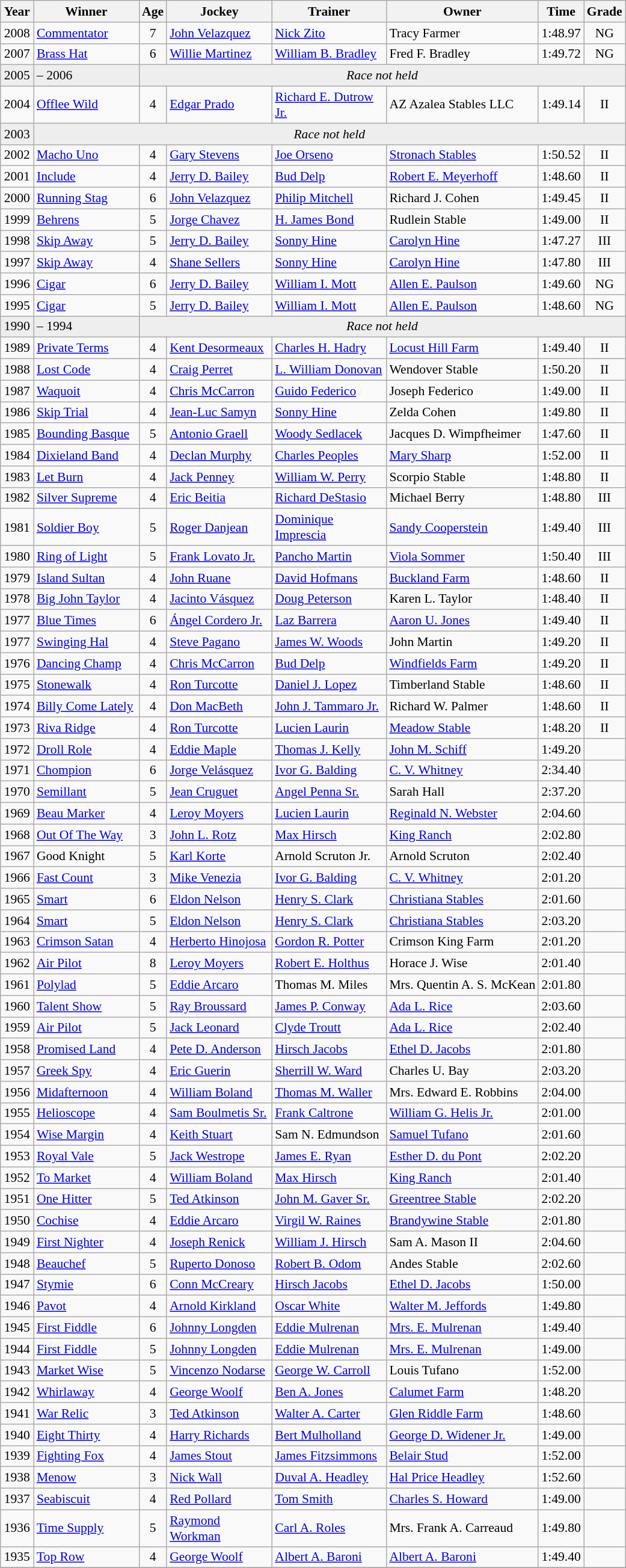<table class="wikitable sortable" style="font-size:90%">
<tr>
<th style="width:30px">Year<br></th>
<th style="width:110px">Winner<br></th>
<th style="width:20px">Age<br></th>
<th style="width:110px">Jockey<br></th>
<th style="width:120px">Trainer<br></th>
<th>Owner<br></th>
<th style="width:25px">Time<br></th>
<th style="width:25px">Grade</th>
</tr>
<tr>
<td align=center>2008</td>
<td><a href='#'>Commentator</a></td>
<td align=center>7</td>
<td><a href='#'>John Velazquez</a></td>
<td><a href='#'>Nick Zito</a></td>
<td>Tracy Farmer</td>
<td align=center>1:48.97</td>
<td align=center>NG</td>
</tr>
<tr>
<td align=center>2007</td>
<td><a href='#'>Brass Hat</a></td>
<td align=center>6</td>
<td><a href='#'>Willie Martinez</a></td>
<td><a href='#'>William B. Bradley</a></td>
<td>Fred F. Bradley</td>
<td align=center>1:49.72</td>
<td align=center>NG</td>
</tr>
<tr bgcolor="#eeeeee">
<td align=center>2005</td>
<td>– 2006</td>
<td align=center  colspan=9><em>Race not held</em></td>
</tr>
<tr>
<td align=center>2004</td>
<td><a href='#'>Offlee Wild</a></td>
<td align=center>4</td>
<td><a href='#'>Edgar Prado</a></td>
<td><a href='#'>Richard E. Dutrow Jr.</a></td>
<td>AZ Azalea Stables LLC</td>
<td align=center>1:49.14</td>
<td align=center>II</td>
</tr>
<tr bgcolor="#eeeeee">
<td align=center>2003</td>
<td align=center  colspan=7><em>Race not held</em></td>
</tr>
<tr>
<td align=center>2002</td>
<td><a href='#'>Macho Uno</a></td>
<td align=center>4</td>
<td><a href='#'>Gary Stevens</a></td>
<td><a href='#'>Joe Orseno</a></td>
<td><a href='#'>Stronach Stables</a></td>
<td align=center>1:50.52</td>
<td align=center>II</td>
</tr>
<tr>
<td align=center>2001</td>
<td><a href='#'>Include</a></td>
<td align=center>4</td>
<td><a href='#'>Jerry D. Bailey</a></td>
<td><a href='#'>Bud Delp</a></td>
<td><a href='#'>Robert E. Meyerhoff</a></td>
<td align=center>1:48.60</td>
<td align=center>II</td>
</tr>
<tr>
<td align=center>2000</td>
<td><a href='#'>Running Stag</a></td>
<td align=center>6</td>
<td><a href='#'>John Velazquez</a></td>
<td><a href='#'>Philip Mitchell</a></td>
<td>Richard J. Cohen</td>
<td align=center>1:49.45</td>
<td align=center>II</td>
</tr>
<tr>
<td align=center>1999</td>
<td><a href='#'>Behrens</a></td>
<td align=center>5</td>
<td><a href='#'>Jorge Chavez</a></td>
<td><a href='#'>H. James Bond</a></td>
<td>Rudlein Stable</td>
<td align=center>1:49.00</td>
<td align=center>II</td>
</tr>
<tr>
<td align=center>1998</td>
<td><a href='#'>Skip Away</a></td>
<td align=center>5</td>
<td><a href='#'>Jerry D. Bailey</a></td>
<td><a href='#'>Sonny Hine</a></td>
<td><a href='#'>Carolyn Hine</a></td>
<td align=center>1:47.27</td>
<td align=center>III</td>
</tr>
<tr>
<td align=center>1997</td>
<td><a href='#'>Skip Away</a></td>
<td align=center>4</td>
<td><a href='#'>Shane Sellers</a></td>
<td><a href='#'>Sonny Hine</a></td>
<td><a href='#'>Carolyn Hine</a></td>
<td align=center>1:47.80</td>
<td align=center>III</td>
</tr>
<tr>
<td align=center>1996</td>
<td><a href='#'>Cigar</a></td>
<td align=center>6</td>
<td><a href='#'>Jerry D. Bailey</a></td>
<td><a href='#'>William I. Mott</a></td>
<td><a href='#'>Allen E. Paulson</a></td>
<td align=center>1:49.60</td>
<td align=center>NG</td>
</tr>
<tr>
<td align=center>1995</td>
<td><a href='#'>Cigar</a></td>
<td align=center>5</td>
<td><a href='#'>Jerry D. Bailey</a></td>
<td><a href='#'>William I. Mott</a></td>
<td><a href='#'>Allen E. Paulson</a></td>
<td align=center>1:48.60</td>
<td align=center>NG</td>
</tr>
<tr bgcolor="#eeeeee">
<td align=center>1990</td>
<td>– 1994</td>
<td align=center  colspan=7><em>Race not held</em></td>
</tr>
<tr>
<td align=center>1989</td>
<td><a href='#'>Private Terms</a></td>
<td align=center>4</td>
<td><a href='#'>Kent Desormeaux</a></td>
<td><a href='#'>Charles H. Hadry</a></td>
<td><a href='#'>Locust Hill Farm</a></td>
<td align=center>1:49.40</td>
<td align=center>II</td>
</tr>
<tr>
<td align=center>1988</td>
<td><a href='#'>Lost Code</a></td>
<td align=center>4</td>
<td><a href='#'>Craig Perret</a></td>
<td><a href='#'>L. William Donovan</a></td>
<td>Wendover Stable</td>
<td align=center>1:50.20</td>
<td align=center>II</td>
</tr>
<tr>
<td align=center>1987</td>
<td><a href='#'>Waquoit</a></td>
<td align=center>4</td>
<td><a href='#'>Chris McCarron</a></td>
<td><a href='#'>Guido Federico</a></td>
<td>Joseph Federico</td>
<td align=center>1:49.00</td>
<td align=center>II</td>
</tr>
<tr>
<td align=center>1986</td>
<td><a href='#'>Skip Trial</a></td>
<td align=center>4</td>
<td><a href='#'>Jean-Luc Samyn</a></td>
<td><a href='#'>Sonny Hine</a></td>
<td>Zelda Cohen</td>
<td align=center>1:49.80</td>
<td align=center>II</td>
</tr>
<tr>
<td align=center>1985</td>
<td><a href='#'>Bounding Basque</a></td>
<td align=center>5</td>
<td><a href='#'>Antonio Graell</a></td>
<td><a href='#'>Woody Sedlacek</a></td>
<td>Jacques D. Wimpfheimer</td>
<td align=center>1:47.60</td>
<td align=center>II</td>
</tr>
<tr>
<td align=center>1984</td>
<td><a href='#'>Dixieland Band</a></td>
<td align=center>4</td>
<td><a href='#'>Declan Murphy</a></td>
<td><a href='#'>Charles Peoples</a></td>
<td><a href='#'>Mary Sharp</a></td>
<td align=center>1:52.00</td>
<td align=center>II</td>
</tr>
<tr>
<td align=center>1983</td>
<td><a href='#'>Let Burn</a></td>
<td align=center>4</td>
<td><a href='#'>Jack Penney</a></td>
<td><a href='#'>William W. Perry</a></td>
<td>Scorpio Stable</td>
<td align=center>1:48.80</td>
<td align=center>II</td>
</tr>
<tr>
<td align=center>1982</td>
<td><a href='#'>Silver Supreme</a></td>
<td align=center>4</td>
<td><a href='#'>Eric Beitia</a></td>
<td><a href='#'>Richard DeStasio</a></td>
<td>Michael Berry</td>
<td align=center>1:48.80</td>
<td align=center>III</td>
</tr>
<tr>
<td align=center>1981</td>
<td><a href='#'>Soldier Boy</a></td>
<td align=center>5</td>
<td><a href='#'>Roger Danjean</a></td>
<td><a href='#'>Dominique Imprescia</a></td>
<td><a href='#'>Sandy Cooperstein</a></td>
<td align=center>1:49.40</td>
<td align=center>III</td>
</tr>
<tr>
<td align=center>1980</td>
<td><a href='#'>Ring of Light</a></td>
<td align=center>5</td>
<td><a href='#'>Frank Lovato Jr.</a></td>
<td><a href='#'>Pancho Martin</a></td>
<td><a href='#'>Viola Sommer</a></td>
<td align=center>1:50.40</td>
<td align=center>III</td>
</tr>
<tr>
<td align=center>1979</td>
<td><a href='#'>Island Sultan</a></td>
<td align=center>4</td>
<td><a href='#'>John Ruane</a></td>
<td><a href='#'>David Hofmans</a></td>
<td><a href='#'>Buckland Farm</a></td>
<td align=center>1:48.60</td>
<td align=center>II</td>
</tr>
<tr>
<td align=center>1978</td>
<td><a href='#'>Big John Taylor</a></td>
<td align=center>4</td>
<td><a href='#'>Jacinto Vásquez</a></td>
<td><a href='#'>Doug Peterson</a></td>
<td>Karen L. Taylor</td>
<td align=center>1:48.40</td>
<td align=center>II</td>
</tr>
<tr>
<td align=center>1977</td>
<td><a href='#'>Blue Times</a></td>
<td align=center>6</td>
<td><a href='#'>Ángel Cordero Jr.</a></td>
<td><a href='#'>Laz Barrera</a></td>
<td><a href='#'>Aaron U. Jones</a></td>
<td align=center>1:49.40</td>
<td align=center>II</td>
</tr>
<tr>
<td align=center>1977</td>
<td><a href='#'>Swinging Hal</a></td>
<td align=center>4</td>
<td><a href='#'>Steve Pagano</a></td>
<td><a href='#'>James W. Woods</a></td>
<td>John Martin</td>
<td align=center>1:49.20</td>
<td align=center>II</td>
</tr>
<tr>
<td align=center>1976</td>
<td><a href='#'>Dancing Champ</a></td>
<td align=center>4</td>
<td><a href='#'>Chris McCarron</a></td>
<td><a href='#'>Bud Delp</a></td>
<td><a href='#'>Windfields Farm</a></td>
<td align=center>1:49.20</td>
<td align=center>II</td>
</tr>
<tr>
<td align=center>1975</td>
<td><a href='#'>Stonewalk</a></td>
<td align=center>4</td>
<td><a href='#'>Ron Turcotte</a></td>
<td><a href='#'>Daniel J. Lopez</a></td>
<td>Timberland Stable</td>
<td align=center>1:48.60</td>
<td align=center>II</td>
</tr>
<tr>
<td align=center>1974</td>
<td><a href='#'>Billy Come Lately</a></td>
<td align=center>4</td>
<td><a href='#'>Don MacBeth</a></td>
<td><a href='#'>John J. Tammaro Jr.</a></td>
<td>Richard W. Palmer</td>
<td align=center>1:48.60</td>
<td align=center>II</td>
</tr>
<tr>
<td align=center>1973</td>
<td><a href='#'>Riva Ridge</a></td>
<td align=center>4</td>
<td><a href='#'>Ron Turcotte</a></td>
<td><a href='#'>Lucien Laurin</a></td>
<td><a href='#'>Meadow Stable</a></td>
<td align=center>1:48.20</td>
<td align=center>II</td>
</tr>
<tr>
<td align=center>1972</td>
<td><a href='#'>Droll Role</a></td>
<td align=center>4</td>
<td><a href='#'>Eddie Maple</a></td>
<td><a href='#'>Thomas J. Kelly</a></td>
<td><a href='#'>John M. Schiff</a></td>
<td align=center>1:49.20</td>
<td></td>
</tr>
<tr>
<td align=center>1971</td>
<td><a href='#'>Chompion</a></td>
<td align=center>6</td>
<td><a href='#'>Jorge Velásquez</a></td>
<td><a href='#'>Ivor G. Balding</a></td>
<td><a href='#'>C. V. Whitney</a></td>
<td align=center>2:34.40</td>
<td></td>
</tr>
<tr>
<td align=center>1970</td>
<td><a href='#'>Semillant</a></td>
<td align=center>5</td>
<td><a href='#'>Jean Cruguet</a></td>
<td><a href='#'>Angel Penna Sr.</a></td>
<td>Sarah Hall</td>
<td align=center>2:37.20</td>
<td></td>
</tr>
<tr>
<td align=center>1969</td>
<td><a href='#'>Beau Marker</a></td>
<td align=center>4</td>
<td><a href='#'>Leroy Moyers</a></td>
<td><a href='#'>Lucien Laurin</a></td>
<td><a href='#'>Reginald N. Webster</a></td>
<td align=center>2:04.60</td>
<td></td>
</tr>
<tr>
<td align=center>1968</td>
<td><a href='#'>Out Of The Way</a></td>
<td align=center>3</td>
<td><a href='#'>John L. Rotz</a></td>
<td><a href='#'>Max Hirsch</a></td>
<td><a href='#'>King Ranch</a></td>
<td align=center>2:02.80</td>
<td></td>
</tr>
<tr>
<td align=center>1967</td>
<td>Good Knight</td>
<td align=center>5</td>
<td><a href='#'>Karl Korte</a></td>
<td>Arnold Scruton Jr.</td>
<td>Arnold Scruton</td>
<td align=center>2:02.40</td>
<td></td>
</tr>
<tr>
<td align=center>1966</td>
<td><a href='#'>Fast Count</a></td>
<td align=center>3</td>
<td><a href='#'>Mike Venezia</a></td>
<td><a href='#'>Ivor G. Balding</a></td>
<td><a href='#'>C. V. Whitney</a></td>
<td align=center>2:01.20</td>
<td></td>
</tr>
<tr>
<td align=center>1965</td>
<td><a href='#'>Smart</a></td>
<td align=center>6</td>
<td><a href='#'>Eldon Nelson</a></td>
<td><a href='#'>Henry S. Clark</a></td>
<td><a href='#'>Christiana Stables</a></td>
<td align=center>2:01.60</td>
<td></td>
</tr>
<tr>
<td align=center>1964</td>
<td><a href='#'>Smart</a></td>
<td align=center>5</td>
<td><a href='#'>Eldon Nelson</a></td>
<td><a href='#'>Henry S. Clark</a></td>
<td><a href='#'>Christiana Stables</a></td>
<td align=center>2:03.20</td>
<td></td>
</tr>
<tr>
<td align=center>1963</td>
<td><a href='#'>Crimson Satan</a></td>
<td align=center>4</td>
<td><a href='#'>Herberto Hinojosa</a></td>
<td><a href='#'>Gordon R. Potter</a></td>
<td>Crimson King Farm</td>
<td align=center>2:01.20</td>
<td></td>
</tr>
<tr>
<td align=center>1962</td>
<td><a href='#'>Air Pilot</a></td>
<td align=center>8</td>
<td><a href='#'>Leroy Moyers</a></td>
<td><a href='#'>Robert E. Holthus</a></td>
<td>Horace J. Wise</td>
<td align=center>2:01.40</td>
<td></td>
</tr>
<tr>
<td align=center>1961</td>
<td><a href='#'>Polylad</a></td>
<td align=center>5</td>
<td><a href='#'>Eddie Arcaro</a></td>
<td>Thomas M. Miles</td>
<td>Mrs. Quentin A. S. McKean</td>
<td align=center>2:01.80</td>
<td></td>
</tr>
<tr>
<td align=center>1960</td>
<td><a href='#'>Talent Show</a></td>
<td align=center>5</td>
<td><a href='#'>Ray Broussard</a></td>
<td><a href='#'>James P. Conway</a></td>
<td><a href='#'>Ada L. Rice</a></td>
<td align=center>2:03.60</td>
<td></td>
</tr>
<tr>
<td align=center>1959</td>
<td><a href='#'>Air Pilot</a></td>
<td align=center>5</td>
<td><a href='#'>Jack Leonard</a></td>
<td><a href='#'>Clyde Troutt</a></td>
<td><a href='#'>Ada L. Rice</a></td>
<td align=center>2:02.40</td>
<td></td>
</tr>
<tr>
<td align=center>1958</td>
<td><a href='#'>Promised Land</a></td>
<td align=center>4</td>
<td><a href='#'>Pete D. Anderson</a></td>
<td><a href='#'>Hirsch Jacobs</a></td>
<td><a href='#'>Ethel D. Jacobs</a></td>
<td align=center>2:01.80</td>
<td></td>
</tr>
<tr>
<td align=center>1957</td>
<td><a href='#'>Greek Spy</a></td>
<td align=center>4</td>
<td><a href='#'>Eric Guerin</a></td>
<td><a href='#'>Sherrill W. Ward</a></td>
<td>Charles U. Bay</td>
<td align=center>2:03.20</td>
<td></td>
</tr>
<tr>
<td align=center>1956</td>
<td><a href='#'>Midafternoon</a></td>
<td align=center>4</td>
<td><a href='#'>William Boland</a></td>
<td><a href='#'>Thomas M. Waller</a></td>
<td>Mrs. Edward E. Robbins</td>
<td align=center>2:04.00</td>
<td></td>
</tr>
<tr>
<td align=center>1955</td>
<td><a href='#'>Helioscope</a></td>
<td align=center>4</td>
<td><a href='#'>Sam Boulmetis Sr.</a></td>
<td><a href='#'>Frank Caltrone</a></td>
<td><a href='#'>William G. Helis Jr.</a></td>
<td align=center>2:01.00</td>
<td></td>
</tr>
<tr>
<td align=center>1954</td>
<td><a href='#'>Wise Margin</a></td>
<td align=center>4</td>
<td><a href='#'>Keith Stuart</a></td>
<td>Sam N. Edmundson</td>
<td><a href='#'>Samuel Tufano</a></td>
<td align=center>2:01.60</td>
<td></td>
</tr>
<tr>
<td align=center>1953</td>
<td><a href='#'>Royal Vale</a></td>
<td align=center>5</td>
<td><a href='#'>Jack Westrope</a></td>
<td><a href='#'>James E. Ryan</a></td>
<td><a href='#'>Esther D. du Pont</a></td>
<td align=center>2:02.20</td>
<td></td>
</tr>
<tr>
<td align=center>1952</td>
<td><a href='#'>To Market</a></td>
<td align=center>4</td>
<td><a href='#'>William Boland</a></td>
<td><a href='#'>Max Hirsch</a></td>
<td><a href='#'>King Ranch</a></td>
<td align=center>2:01.40</td>
<td></td>
</tr>
<tr>
<td align=center>1951</td>
<td><a href='#'>One Hitter</a></td>
<td align=center>5</td>
<td><a href='#'>Ted Atkinson</a></td>
<td><a href='#'>John M. Gaver Sr.</a></td>
<td><a href='#'>Greentree Stable</a></td>
<td align=center>2:02.20</td>
<td></td>
</tr>
<tr>
<td align=center>1950</td>
<td><a href='#'>Cochise</a></td>
<td align=center>4</td>
<td><a href='#'>Eddie Arcaro</a></td>
<td><a href='#'>Virgil W. Raines</a></td>
<td><a href='#'>Brandywine Stable</a></td>
<td align=center>2:01.80</td>
<td></td>
</tr>
<tr>
<td align=center>1949</td>
<td><a href='#'>First Nighter</a></td>
<td align=center>4</td>
<td><a href='#'>Joseph Renick</a></td>
<td><a href='#'>William J. Hirsch</a></td>
<td>Sam A. Mason II</td>
<td align=center>2:04.60</td>
<td></td>
</tr>
<tr>
<td align=center>1948</td>
<td><a href='#'>Beauchef</a></td>
<td align=center>5</td>
<td><a href='#'>Ruperto Donoso</a></td>
<td><a href='#'>Robert B. Odom</a></td>
<td>Andes Stable</td>
<td align=center>2:02.60</td>
<td></td>
</tr>
<tr>
<td align=center>1947</td>
<td><a href='#'>Stymie</a></td>
<td align=center>6</td>
<td><a href='#'>Conn McCreary</a></td>
<td><a href='#'>Hirsch Jacobs</a></td>
<td><a href='#'>Ethel D. Jacobs</a></td>
<td align=center>1:50.00</td>
<td></td>
</tr>
<tr>
<td align=center>1946</td>
<td><a href='#'>Pavot</a></td>
<td align=center>4</td>
<td><a href='#'>Arnold Kirkland</a></td>
<td><a href='#'>Oscar White</a></td>
<td><a href='#'>Walter M. Jeffords</a></td>
<td align=center>1:49.80</td>
<td></td>
</tr>
<tr>
<td align=center>1945</td>
<td><a href='#'>First Fiddle</a></td>
<td align=center>6</td>
<td><a href='#'>Johnny Longden</a></td>
<td><a href='#'>Eddie Mulrenan</a></td>
<td><a href='#'>Mrs. E. Mulrenan</a></td>
<td align=center>1:49.40</td>
<td></td>
</tr>
<tr>
<td align=center>1944</td>
<td><a href='#'>First Fiddle</a></td>
<td align=center>5</td>
<td><a href='#'>Johnny Longden</a></td>
<td><a href='#'>Eddie Mulrenan</a></td>
<td><a href='#'>Mrs. E. Mulrenan</a></td>
<td align=center>1:49.00</td>
<td></td>
</tr>
<tr>
<td align=center>1943</td>
<td><a href='#'>Market Wise</a></td>
<td align=center>5</td>
<td><a href='#'>Vincenzo Nodarse</a></td>
<td><a href='#'>George W. Carroll</a></td>
<td>Louis Tufano</td>
<td align=center>1:52.00</td>
<td></td>
</tr>
<tr>
<td align=center>1942</td>
<td><a href='#'>Whirlaway</a></td>
<td align=center>4</td>
<td><a href='#'>George Woolf</a></td>
<td><a href='#'>Ben A. Jones</a></td>
<td><a href='#'>Calumet Farm</a></td>
<td align=center>1:48.20</td>
<td></td>
</tr>
<tr>
<td align=center>1941</td>
<td><a href='#'>War Relic</a></td>
<td align=center>3</td>
<td><a href='#'>Ted Atkinson</a></td>
<td><a href='#'>Walter A. Carter</a></td>
<td><a href='#'>Glen Riddle Farm</a></td>
<td align=center>1:48.60</td>
<td></td>
</tr>
<tr>
<td align=center>1940</td>
<td><a href='#'>Eight Thirty</a></td>
<td align=center>4</td>
<td><a href='#'>Harry Richards</a></td>
<td><a href='#'>Bert Mulholland</a></td>
<td><a href='#'>George D. Widener Jr.</a></td>
<td align=center>1:49.00</td>
<td></td>
</tr>
<tr>
<td align=center>1939</td>
<td><a href='#'>Fighting Fox</a></td>
<td align=center>4</td>
<td><a href='#'>James Stout</a></td>
<td><a href='#'>James Fitzsimmons</a></td>
<td><a href='#'>Belair Stud</a></td>
<td align=center>1:52.00</td>
<td></td>
</tr>
<tr>
<td align=center>1938</td>
<td><a href='#'>Menow</a></td>
<td align=center>3</td>
<td><a href='#'>Nick Wall</a></td>
<td><a href='#'>Duval A. Headley</a></td>
<td><a href='#'>Hal Price Headley</a></td>
<td align=center>1:52.60</td>
<td></td>
</tr>
<tr>
<td align=center>1937</td>
<td><a href='#'>Seabiscuit</a></td>
<td align=center>4</td>
<td><a href='#'>Red Pollard</a></td>
<td><a href='#'>Tom Smith</a></td>
<td><a href='#'>Charles S. Howard</a></td>
<td align=center>1:49.00</td>
<td></td>
</tr>
<tr>
<td align=center>1936</td>
<td><a href='#'>Time Supply</a></td>
<td align=center>5</td>
<td><a href='#'>Raymond Workman</a></td>
<td><a href='#'>Carl A. Roles</a></td>
<td>Mrs. Frank A. Carreaud</td>
<td align=center>1:49.80</td>
<td></td>
</tr>
<tr>
<td align=center>1935</td>
<td><a href='#'>Top Row</a></td>
<td align=center>4</td>
<td><a href='#'>George Woolf</a></td>
<td><a href='#'>Albert A. Baroni</a></td>
<td><a href='#'>Albert A. Baroni</a></td>
<td align=center>1:49.40</td>
<td></td>
</tr>
<tr>
</tr>
</table>
